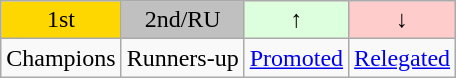<table class="wikitable" style="text-align:center">
<tr>
<td bgcolor=gold>1st</td>
<td bgcolor=silver>2nd/RU</td>
<td bgcolor="#DDFFDD">↑</td>
<td bgcolor="#FFCCCC">↓</td>
</tr>
<tr>
<td>Champions</td>
<td>Runners-up</td>
<td><a href='#'>Promoted</a></td>
<td><a href='#'>Relegated</a></td>
</tr>
</table>
